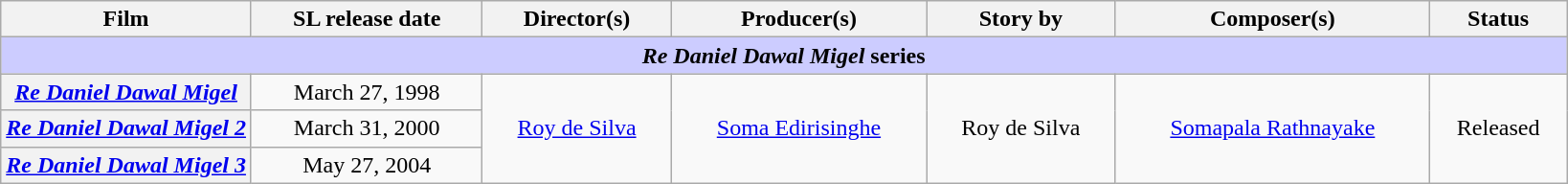<table class="wikitable plainrowheaders" style="text-align:center;">
<tr>
<th style="width:16%;">Film</th>
<th>SL release date</th>
<th>Director(s)</th>
<th>Producer(s)</th>
<th>Story by</th>
<th>Composer(s)</th>
<th>Status</th>
</tr>
<tr>
<th colspan="7" style="background:#CCCCFF;"><em>Re Daniel Dawal Migel</em> series</th>
</tr>
<tr>
<th><em><a href='#'>Re Daniel Dawal Migel</a></em></th>
<td>March 27, 1998</td>
<td rowspan="3"><a href='#'>Roy de Silva</a></td>
<td rowspan="3"><a href='#'>Soma Edirisinghe</a></td>
<td rowspan="3">Roy de Silva</td>
<td rowspan="3"><a href='#'>Somapala Rathnayake</a></td>
<td rowspan="3">Released</td>
</tr>
<tr>
<th><em><a href='#'>Re Daniel Dawal Migel 2</a></em></th>
<td>March 31, 2000</td>
</tr>
<tr>
<th><em><a href='#'>Re Daniel Dawal Migel 3</a></em></th>
<td>May 27, 2004</td>
</tr>
</table>
